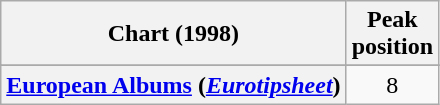<table class="wikitable sortable plainrowheaders" style="text-align:center">
<tr>
<th>Chart (1998)</th>
<th>Peak<br>position</th>
</tr>
<tr>
</tr>
<tr>
</tr>
<tr>
</tr>
<tr>
</tr>
<tr>
</tr>
<tr>
</tr>
<tr>
</tr>
<tr>
</tr>
<tr>
</tr>
<tr>
</tr>
<tr>
</tr>
<tr>
</tr>
<tr>
</tr>
<tr>
</tr>
<tr>
<th scope="row"><a href='#'>European Albums</a> (<em><a href='#'>Eurotipsheet</a></em>)</th>
<td style="text-align:center;">8</td>
</tr>
</table>
